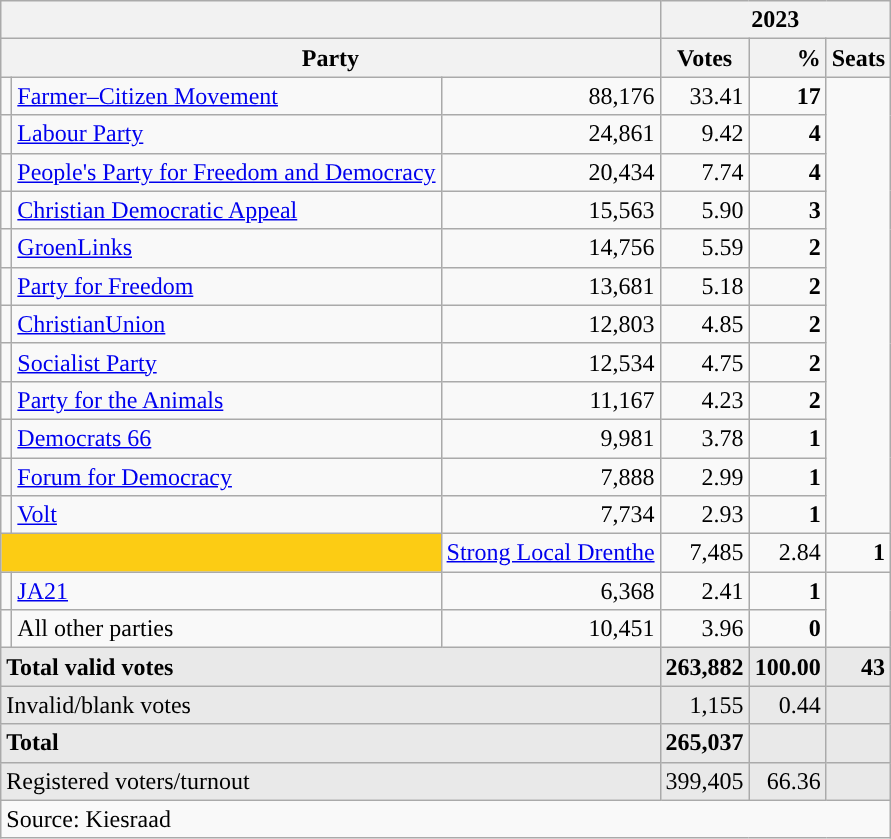<table Class="wikitable" style=" text-align:right;">
<tr style="text-align:center;">
<th colspan="3"></th>
<th colspan="3">2023</th>
</tr>
<tr style="text-align:center;">
<th colspan="3">Party</th>
<th>Votes</th>
<th style="text-align:right;">%</th>
<th style="text-align:right">Seats</th>
</tr>
<tr>
<td style="background:"></td>
<td align=left><a href='#'>Farmer–Citizen Movement</a></td>
<td>88,176</td>
<td>33.41</td>
<td><strong>17</strong></td>
</tr>
<tr>
<td style="background:"></td>
<td align=left><a href='#'>Labour Party</a></td>
<td>24,861</td>
<td>9.42</td>
<td><strong>4</strong></td>
</tr>
<tr>
<td style="background:"></td>
<td align=left><a href='#'>People's Party for Freedom and Democracy</a></td>
<td>20,434</td>
<td>7.74</td>
<td><strong>4</strong></td>
</tr>
<tr>
<td style="background:"></td>
<td align=left><a href='#'>Christian Democratic Appeal</a></td>
<td>15,563</td>
<td>5.90</td>
<td><strong>3</strong></td>
</tr>
<tr>
<td style="background:"></td>
<td align=left><a href='#'>GroenLinks</a></td>
<td>14,756</td>
<td>5.59</td>
<td><strong>2</strong></td>
</tr>
<tr>
<td style="background:"></td>
<td align=left><a href='#'>Party for Freedom</a></td>
<td>13,681</td>
<td>5.18</td>
<td><strong>2</strong></td>
</tr>
<tr>
<td style="background:"></td>
<td align=left><a href='#'>ChristianUnion</a></td>
<td>12,803</td>
<td>4.85</td>
<td><strong>2</strong></td>
</tr>
<tr>
<td style="background:"></td>
<td align=left><a href='#'>Socialist Party</a></td>
<td>12,534</td>
<td>4.75</td>
<td><strong>2</strong></td>
</tr>
<tr>
<td style="background:"></td>
<td align=left><a href='#'>Party for the Animals</a></td>
<td>11,167</td>
<td>4.23</td>
<td><strong>2</strong></td>
</tr>
<tr>
<td style="background:"></td>
<td align=left><a href='#'>Democrats 66</a></td>
<td>9,981</td>
<td>3.78</td>
<td><strong>1</strong></td>
</tr>
<tr>
<td style="background:"></td>
<td align=left><a href='#'>Forum for Democracy</a></td>
<td>7,888</td>
<td>2.99</td>
<td><strong>1</strong></td>
</tr>
<tr>
<td style="background:"></td>
<td align=left><a href='#'>Volt</a></td>
<td>7,734</td>
<td>2.93</td>
<td><strong>1</strong></td>
</tr>
<tr>
<td style="background:#FCCC14;" colspan=2 width=2></td>
<td align=left><a href='#'>Strong Local Drenthe</a></td>
<td>7,485</td>
<td>2.84</td>
<td><strong>1</strong></td>
</tr>
<tr>
<td style="background:"></td>
<td align=left><a href='#'>JA21</a></td>
<td>6,368</td>
<td>2.41</td>
<td><strong>1</strong></td>
</tr>
<tr>
<td style="background:"></td>
<td align=left>All other parties</td>
<td>10,451</td>
<td>3.96</td>
<td><strong>0</strong></td>
</tr>
<tr style="background:#e9e9e9;">
<td style="text-align:left;" colspan="3"><strong>Total valid votes</strong></td>
<td><strong>263,882</strong></td>
<td><strong>100.00</strong></td>
<td><strong>43</strong></td>
</tr>
<tr style="background:#e9e9e9;">
<td style="text-align:left;" colspan="3">Invalid/blank votes</td>
<td>1,155</td>
<td>0.44</td>
<td></td>
</tr>
<tr style="background:#e9e9e9;">
<td style="text-align:left;" colspan="3"><strong>Total</strong></td>
<td><strong>265,037</strong></td>
<td></td>
<td></td>
</tr>
<tr style="background:#e9e9e9;">
<td style="text-align:left;" colspan="3">Registered voters/turnout</td>
<td>399,405</td>
<td>66.36</td>
<td></td>
</tr>
<tr>
<td style="text-align:left;" colspan="12">Source: Kiesraad</td>
</tr>
</table>
